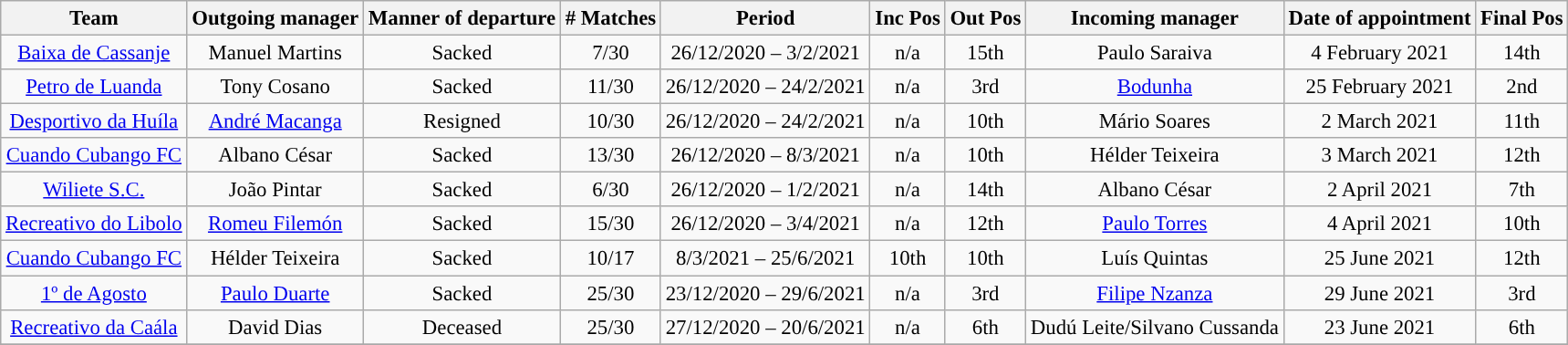<table class="wikitable sortable" style="font-size:95%">
<tr where change manager>
<th>Team</th>
<th>Outgoing manager</th>
<th>Manner of departure</th>
<th># Matches</th>
<th>Period</th>
<th>Inc Pos</th>
<th>Out Pos</th>
<th>Incoming manager</th>
<th>Date of appointment</th>
<th>Final Pos</th>
</tr>
<tr align=center>
<td><a href='#'>Baixa de Cassanje</a></td>
<td> Manuel Martins</td>
<td>Sacked</td>
<td>7/30</td>
<td>26/12/2020 – 3/2/2021</td>
<td>n/a</td>
<td>15th</td>
<td> Paulo Saraiva</td>
<td>4 February 2021</td>
<td>14th</td>
</tr>
<tr align=center>
<td><a href='#'>Petro de Luanda</a></td>
<td> Tony Cosano</td>
<td>Sacked</td>
<td>11/30</td>
<td>26/12/2020 – 24/2/2021</td>
<td>n/a</td>
<td>3rd</td>
<td> <a href='#'>Bodunha</a></td>
<td>25 February 2021</td>
<td>2nd</td>
</tr>
<tr align=center>
<td><a href='#'>Desportivo da Huíla</a></td>
<td> <a href='#'>André Macanga</a></td>
<td>Resigned</td>
<td>10/30</td>
<td>26/12/2020 – 24/2/2021</td>
<td>n/a</td>
<td>10th</td>
<td> Mário Soares</td>
<td>2 March 2021</td>
<td>11th</td>
</tr>
<tr align=center>
<td><a href='#'>Cuando Cubango FC</a></td>
<td> Albano César</td>
<td>Sacked</td>
<td>13/30</td>
<td>26/12/2020 – 8/3/2021</td>
<td>n/a</td>
<td>10th</td>
<td> Hélder Teixeira</td>
<td>3 March 2021</td>
<td>12th</td>
</tr>
<tr align=center>
<td><a href='#'>Wiliete S.C.</a></td>
<td> João Pintar</td>
<td>Sacked</td>
<td>6/30</td>
<td>26/12/2020 – 1/2/2021</td>
<td>n/a</td>
<td>14th</td>
<td> Albano César</td>
<td>2 April 2021</td>
<td>7th</td>
</tr>
<tr align=center>
<td><a href='#'>Recreativo do Libolo</a></td>
<td> <a href='#'>Romeu Filemón</a></td>
<td>Sacked</td>
<td>15/30</td>
<td>26/12/2020 – 3/4/2021</td>
<td>n/a</td>
<td>12th</td>
<td> <a href='#'>Paulo Torres</a></td>
<td>4 April 2021</td>
<td>10th</td>
</tr>
<tr align=center>
<td><a href='#'>Cuando Cubango FC</a></td>
<td> Hélder Teixeira</td>
<td>Sacked</td>
<td>10/17</td>
<td>8/3/2021 – 25/6/2021</td>
<td>10th</td>
<td>10th</td>
<td> Luís Quintas</td>
<td>25 June 2021</td>
<td>12th</td>
</tr>
<tr align=center>
<td><a href='#'>1º de Agosto</a></td>
<td> <a href='#'>Paulo Duarte</a></td>
<td>Sacked</td>
<td>25/30</td>
<td>23/12/2020 – 29/6/2021</td>
<td>n/a</td>
<td>3rd</td>
<td> <a href='#'>Filipe Nzanza</a></td>
<td>29 June 2021</td>
<td>3rd</td>
</tr>
<tr align=center>
<td><a href='#'>Recreativo da Caála</a></td>
<td> David Dias</td>
<td>Deceased</td>
<td>25/30</td>
<td>27/12/2020 – 20/6/2021</td>
<td>n/a</td>
<td>6th</td>
<td> Dudú Leite/Silvano Cussanda</td>
<td>23 June 2021</td>
<td>6th</td>
</tr>
<tr>
</tr>
</table>
